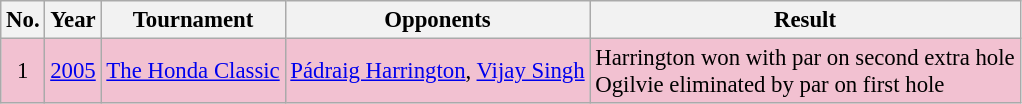<table class="wikitable" style="font-size:95%;">
<tr>
<th>No.</th>
<th>Year</th>
<th>Tournament</th>
<th>Opponents</th>
<th>Result</th>
</tr>
<tr style="background:#F2C1D1;">
<td align=center>1</td>
<td><a href='#'>2005</a></td>
<td><a href='#'>The Honda Classic</a></td>
<td> <a href='#'>Pádraig Harrington</a>,  <a href='#'>Vijay Singh</a></td>
<td>Harrington won with par on second extra hole<br>Ogilvie eliminated by par on first hole</td>
</tr>
</table>
